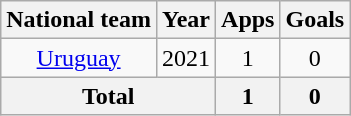<table class="wikitable" style="text-align:center">
<tr>
<th>National team</th>
<th>Year</th>
<th>Apps</th>
<th>Goals</th>
</tr>
<tr>
<td rowspan="1"><a href='#'>Uruguay</a></td>
<td>2021</td>
<td>1</td>
<td>0</td>
</tr>
<tr>
<th colspan="2">Total</th>
<th>1</th>
<th>0</th>
</tr>
</table>
